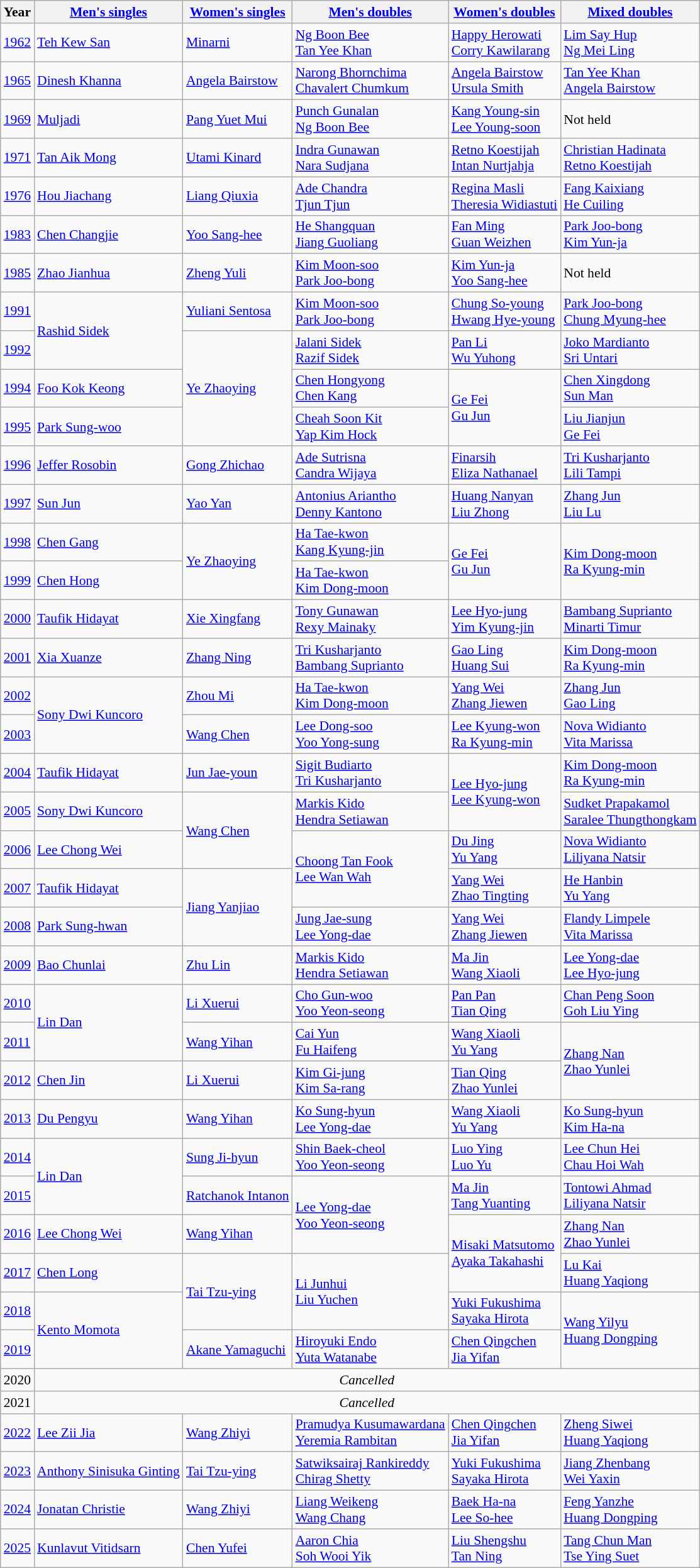<table class="wikitable sortable" style="font-size:90%">
<tr>
<th>Year</th>
<th><a href='#'>Men's singles</a></th>
<th><a href='#'>Women's singles</a></th>
<th><a href='#'>Men's doubles</a></th>
<th><a href='#'>Women's doubles</a></th>
<th><a href='#'>Mixed doubles</a></th>
</tr>
<tr>
<td><a href='#'>1962</a></td>
<td> <a href='#'>Teh Kew San</a></td>
<td> <a href='#'>Minarni</a></td>
<td> <a href='#'>Ng Boon Bee</a> <br>  <a href='#'>Tan Yee Khan</a></td>
<td> <a href='#'>Happy Herowati</a> <br>  <a href='#'>Corry Kawilarang</a></td>
<td> <a href='#'>Lim Say Hup</a> <br>  <a href='#'>Ng Mei Ling</a></td>
</tr>
<tr>
<td><a href='#'>1965</a></td>
<td> <a href='#'>Dinesh Khanna</a></td>
<td> <a href='#'>Angela Bairstow</a></td>
<td> <a href='#'>Narong Bhornchima</a> <br>  <a href='#'>Chavalert Chumkum</a></td>
<td> <a href='#'>Angela Bairstow</a> <br>  <a href='#'>Ursula Smith</a></td>
<td> <a href='#'>Tan Yee Khan</a> <br>  <a href='#'>Angela Bairstow</a></td>
</tr>
<tr>
<td><a href='#'>1969</a></td>
<td> <a href='#'>Muljadi</a></td>
<td> <a href='#'>Pang Yuet Mui</a></td>
<td> <a href='#'>Punch Gunalan</a> <br>  <a href='#'>Ng Boon Bee</a></td>
<td> <a href='#'>Kang Young-sin</a> <br>  <a href='#'>Lee Young-soon</a></td>
<td>Not held</td>
</tr>
<tr>
<td><a href='#'>1971</a></td>
<td> <a href='#'>Tan Aik Mong</a></td>
<td> <a href='#'>Utami Kinard</a></td>
<td> <a href='#'>Indra Gunawan</a> <br>  <a href='#'>Nara Sudjana</a></td>
<td> <a href='#'>Retno Koestijah</a> <br>  <a href='#'>Intan Nurtjahja</a></td>
<td> <a href='#'>Christian Hadinata</a> <br>  <a href='#'>Retno Koestijah</a></td>
</tr>
<tr>
<td><a href='#'>1976</a></td>
<td> <a href='#'>Hou Jiachang</a></td>
<td> <a href='#'>Liang Qiuxia</a></td>
<td> <a href='#'>Ade Chandra</a> <br>  <a href='#'>Tjun Tjun</a></td>
<td> <a href='#'>Regina Masli</a> <br>  <a href='#'>Theresia Widiastuti</a></td>
<td> <a href='#'>Fang Kaixiang</a> <br>  <a href='#'>He Cuiling</a></td>
</tr>
<tr>
<td><a href='#'>1983</a></td>
<td> <a href='#'>Chen Changjie</a></td>
<td> <a href='#'>Yoo Sang-hee</a></td>
<td> <a href='#'>He Shangquan</a> <br>  <a href='#'>Jiang Guoliang</a></td>
<td> <a href='#'>Fan Ming</a> <br>  <a href='#'>Guan Weizhen</a></td>
<td> <a href='#'>Park Joo-bong</a> <br>  <a href='#'>Kim Yun-ja</a></td>
</tr>
<tr>
<td><a href='#'>1985</a></td>
<td> <a href='#'>Zhao Jianhua</a></td>
<td> <a href='#'>Zheng Yuli</a></td>
<td> <a href='#'>Kim Moon-soo</a> <br>  <a href='#'>Park Joo-bong</a></td>
<td> <a href='#'>Kim Yun-ja</a> <br>  <a href='#'>Yoo Sang-hee</a></td>
<td>Not held</td>
</tr>
<tr>
<td><a href='#'>1991</a></td>
<td rowspan="2"> <a href='#'>Rashid Sidek</a></td>
<td> <a href='#'>Yuliani Sentosa</a></td>
<td> <a href='#'>Kim Moon-soo</a> <br>  <a href='#'>Park Joo-bong</a></td>
<td> <a href='#'>Chung So-young</a> <br>  <a href='#'>Hwang Hye-young</a></td>
<td> <a href='#'>Park Joo-bong</a> <br>  <a href='#'>Chung Myung-hee</a></td>
</tr>
<tr>
<td><a href='#'>1992</a></td>
<td rowspan="3"> <a href='#'>Ye Zhaoying</a></td>
<td> <a href='#'>Jalani Sidek</a> <br>  <a href='#'>Razif Sidek</a></td>
<td> <a href='#'>Pan Li</a> <br>  <a href='#'>Wu Yuhong</a></td>
<td> <a href='#'>Joko Mardianto</a> <br>  <a href='#'>Sri Untari</a></td>
</tr>
<tr>
<td><a href='#'>1994</a></td>
<td> <a href='#'>Foo Kok Keong</a></td>
<td> <a href='#'>Chen Hongyong</a> <br>  <a href='#'>Chen Kang</a></td>
<td rowspan="2"> <a href='#'>Ge Fei</a> <br>  <a href='#'>Gu Jun</a></td>
<td> <a href='#'>Chen Xingdong</a> <br>  <a href='#'>Sun Man</a></td>
</tr>
<tr>
<td><a href='#'>1995</a></td>
<td> <a href='#'>Park Sung-woo</a></td>
<td> <a href='#'>Cheah Soon Kit</a> <br>  <a href='#'>Yap Kim Hock</a></td>
<td> <a href='#'>Liu Jianjun</a> <br>  <a href='#'>Ge Fei</a></td>
</tr>
<tr>
<td><a href='#'>1996</a></td>
<td> <a href='#'>Jeffer Rosobin</a></td>
<td> <a href='#'>Gong Zhichao</a></td>
<td> <a href='#'>Ade Sutrisna</a> <br>  <a href='#'>Candra Wijaya</a></td>
<td> <a href='#'>Finarsih</a><br>  <a href='#'>Eliza Nathanael</a></td>
<td> <a href='#'>Tri Kusharjanto</a> <br>  <a href='#'>Lili Tampi</a></td>
</tr>
<tr>
<td><a href='#'>1997</a></td>
<td> <a href='#'>Sun Jun</a></td>
<td> <a href='#'>Yao Yan</a></td>
<td> <a href='#'>Antonius Ariantho</a> <br>  <a href='#'>Denny Kantono</a></td>
<td> <a href='#'>Huang Nanyan</a> <br>  <a href='#'>Liu Zhong</a></td>
<td> <a href='#'>Zhang Jun</a> <br>  <a href='#'>Liu Lu</a></td>
</tr>
<tr>
<td><a href='#'>1998</a></td>
<td> <a href='#'>Chen Gang</a></td>
<td rowspan="2"> <a href='#'>Ye Zhaoying</a></td>
<td> <a href='#'>Ha Tae-kwon</a> <br>  <a href='#'>Kang Kyung-jin</a></td>
<td rowspan="2"> <a href='#'>Ge Fei</a> <br>  <a href='#'>Gu Jun</a></td>
<td rowspan="2"> <a href='#'>Kim Dong-moon</a> <br>  <a href='#'>Ra Kyung-min</a></td>
</tr>
<tr>
<td><a href='#'>1999</a></td>
<td> <a href='#'>Chen Hong</a></td>
<td> <a href='#'>Ha Tae-kwon</a> <br>  <a href='#'>Kim Dong-moon</a></td>
</tr>
<tr>
<td><a href='#'>2000</a></td>
<td> <a href='#'>Taufik Hidayat</a></td>
<td> <a href='#'>Xie Xingfang</a></td>
<td> <a href='#'>Tony Gunawan</a> <br>  <a href='#'>Rexy Mainaky</a></td>
<td> <a href='#'>Lee Hyo-jung</a> <br>  <a href='#'>Yim Kyung-jin</a></td>
<td> <a href='#'>Bambang Suprianto</a> <br>  <a href='#'>Minarti Timur</a></td>
</tr>
<tr>
<td><a href='#'>2001</a></td>
<td> <a href='#'>Xia Xuanze</a></td>
<td> <a href='#'>Zhang Ning</a></td>
<td> <a href='#'>Tri Kusharjanto</a> <br>  <a href='#'>Bambang Suprianto</a></td>
<td> <a href='#'>Gao Ling</a> <br>  <a href='#'>Huang Sui</a></td>
<td> <a href='#'>Kim Dong-moon</a> <br>  <a href='#'>Ra Kyung-min</a></td>
</tr>
<tr>
<td><a href='#'>2002</a></td>
<td rowspan="2"> <a href='#'>Sony Dwi Kuncoro</a></td>
<td> <a href='#'>Zhou Mi</a></td>
<td> <a href='#'>Ha Tae-kwon</a> <br>  <a href='#'>Kim Dong-moon</a></td>
<td> <a href='#'>Yang Wei</a> <br>  <a href='#'>Zhang Jiewen</a></td>
<td> <a href='#'>Zhang Jun</a> <br>  <a href='#'>Gao Ling</a></td>
</tr>
<tr>
<td><a href='#'>2003</a></td>
<td> <a href='#'>Wang Chen</a></td>
<td> <a href='#'>Lee Dong-soo</a> <br>  <a href='#'>Yoo Yong-sung</a></td>
<td> <a href='#'>Lee Kyung-won</a> <br>  <a href='#'>Ra Kyung-min</a></td>
<td> <a href='#'>Nova Widianto</a> <br>  <a href='#'>Vita Marissa</a></td>
</tr>
<tr>
<td><a href='#'>2004</a></td>
<td> <a href='#'>Taufik Hidayat</a></td>
<td> <a href='#'>Jun Jae-youn</a></td>
<td> <a href='#'>Sigit Budiarto</a> <br>  <a href='#'>Tri Kusharjanto</a></td>
<td rowspan="2"> <a href='#'>Lee Hyo-jung</a> <br>  <a href='#'>Lee Kyung-won</a></td>
<td> <a href='#'>Kim Dong-moon</a> <br>  <a href='#'>Ra Kyung-min</a></td>
</tr>
<tr>
<td><a href='#'>2005</a></td>
<td> <a href='#'>Sony Dwi Kuncoro</a></td>
<td rowspan="2"> <a href='#'>Wang Chen</a></td>
<td> <a href='#'>Markis Kido</a> <br>  <a href='#'>Hendra Setiawan</a></td>
<td> <a href='#'>Sudket Prapakamol</a> <br>  <a href='#'>Saralee Thungthongkam</a></td>
</tr>
<tr>
<td><a href='#'>2006</a></td>
<td> <a href='#'>Lee Chong Wei</a></td>
<td rowspan="2"> <a href='#'>Choong Tan Fook</a> <br>  <a href='#'>Lee Wan Wah</a></td>
<td> <a href='#'>Du Jing</a> <br>  <a href='#'>Yu Yang</a></td>
<td> <a href='#'>Nova Widianto</a> <br>  <a href='#'>Liliyana Natsir</a></td>
</tr>
<tr>
<td><a href='#'>2007</a></td>
<td> <a href='#'>Taufik Hidayat</a></td>
<td rowspan="2"> <a href='#'>Jiang Yanjiao</a></td>
<td> <a href='#'>Yang Wei</a> <br>  <a href='#'>Zhao Tingting</a></td>
<td> <a href='#'>He Hanbin</a> <br>  <a href='#'>Yu Yang</a></td>
</tr>
<tr>
<td><a href='#'>2008</a></td>
<td> <a href='#'>Park Sung-hwan</a></td>
<td> <a href='#'>Jung Jae-sung</a> <br>  <a href='#'>Lee Yong-dae</a></td>
<td> <a href='#'>Yang Wei</a> <br>  <a href='#'>Zhang Jiewen</a></td>
<td> <a href='#'>Flandy Limpele</a> <br>  <a href='#'>Vita Marissa</a></td>
</tr>
<tr>
<td><a href='#'>2009</a></td>
<td> <a href='#'>Bao Chunlai</a></td>
<td> <a href='#'>Zhu Lin</a></td>
<td> <a href='#'>Markis Kido</a> <br>  <a href='#'>Hendra Setiawan</a></td>
<td> <a href='#'>Ma Jin</a> <br>  <a href='#'>Wang Xiaoli</a></td>
<td> <a href='#'>Lee Yong-dae</a> <br>  <a href='#'>Lee Hyo-jung</a></td>
</tr>
<tr>
<td><a href='#'>2010</a></td>
<td rowspan="2"> <a href='#'>Lin Dan</a></td>
<td> <a href='#'>Li Xuerui</a></td>
<td> <a href='#'>Cho Gun-woo</a> <br>  <a href='#'>Yoo Yeon-seong</a></td>
<td> <a href='#'>Pan Pan</a> <br>  <a href='#'>Tian Qing</a></td>
<td> <a href='#'>Chan Peng Soon</a> <br>  <a href='#'>Goh Liu Ying</a></td>
</tr>
<tr>
<td><a href='#'>2011</a></td>
<td> <a href='#'>Wang Yihan</a></td>
<td> <a href='#'>Cai Yun</a> <br>  <a href='#'>Fu Haifeng</a></td>
<td> <a href='#'>Wang Xiaoli</a> <br>  <a href='#'>Yu Yang</a></td>
<td rowspan="2"> <a href='#'>Zhang Nan</a> <br>  <a href='#'>Zhao Yunlei</a></td>
</tr>
<tr>
<td><a href='#'>2012</a></td>
<td> <a href='#'>Chen Jin</a></td>
<td> <a href='#'>Li Xuerui</a></td>
<td> <a href='#'>Kim Gi-jung</a> <br>  <a href='#'>Kim Sa-rang</a></td>
<td> <a href='#'>Tian Qing</a> <br>  <a href='#'>Zhao Yunlei</a></td>
</tr>
<tr>
<td><a href='#'>2013</a></td>
<td> <a href='#'>Du Pengyu</a></td>
<td> <a href='#'>Wang Yihan</a></td>
<td> <a href='#'>Ko Sung-hyun</a> <br>  <a href='#'>Lee Yong-dae</a></td>
<td> <a href='#'>Wang Xiaoli</a> <br>  <a href='#'>Yu Yang</a></td>
<td> <a href='#'>Ko Sung-hyun</a> <br>  <a href='#'>Kim Ha-na</a></td>
</tr>
<tr>
<td><a href='#'>2014</a></td>
<td rowspan="2"> <a href='#'>Lin Dan</a></td>
<td> <a href='#'>Sung Ji-hyun</a></td>
<td> <a href='#'>Shin Baek-cheol</a> <br>  <a href='#'>Yoo Yeon-seong</a></td>
<td> <a href='#'>Luo Ying</a> <br>  <a href='#'>Luo Yu</a></td>
<td> <a href='#'>Lee Chun Hei</a> <br>  <a href='#'>Chau Hoi Wah</a></td>
</tr>
<tr>
<td><a href='#'>2015</a></td>
<td> <a href='#'>Ratchanok Intanon</a></td>
<td rowspan="2"> <a href='#'>Lee Yong-dae</a> <br>  <a href='#'>Yoo Yeon-seong</a></td>
<td> <a href='#'>Ma Jin</a> <br>  <a href='#'>Tang Yuanting</a></td>
<td> <a href='#'>Tontowi Ahmad</a> <br>  <a href='#'>Liliyana Natsir</a></td>
</tr>
<tr>
<td><a href='#'>2016</a></td>
<td> <a href='#'>Lee Chong Wei</a></td>
<td> <a href='#'>Wang Yihan</a></td>
<td rowspan="2"> <a href='#'>Misaki Matsutomo</a> <br>  <a href='#'>Ayaka Takahashi</a></td>
<td> <a href='#'>Zhang Nan</a> <br>  <a href='#'>Zhao Yunlei</a></td>
</tr>
<tr>
<td><a href='#'>2017</a></td>
<td> <a href='#'>Chen Long</a></td>
<td rowspan="2"> <a href='#'>Tai Tzu-ying</a></td>
<td rowspan="2"> <a href='#'>Li Junhui</a> <br>  <a href='#'>Liu Yuchen</a></td>
<td> <a href='#'>Lu Kai</a> <br>  <a href='#'>Huang Yaqiong</a></td>
</tr>
<tr>
<td><a href='#'>2018</a></td>
<td rowspan="2"> <a href='#'>Kento Momota</a></td>
<td> <a href='#'>Yuki Fukushima</a> <br>  <a href='#'>Sayaka Hirota</a></td>
<td rowspan="2"> <a href='#'>Wang Yilyu</a> <br>  <a href='#'>Huang Dongping</a></td>
</tr>
<tr>
<td><a href='#'>2019</a></td>
<td> <a href='#'>Akane Yamaguchi</a></td>
<td> <a href='#'>Hiroyuki Endo</a> <br>  <a href='#'>Yuta Watanabe</a></td>
<td> <a href='#'>Chen Qingchen</a> <br>  <a href='#'>Jia Yifan</a></td>
</tr>
<tr>
<td>2020</td>
<td colspan="5" align="center"><em>Cancelled</em></td>
</tr>
<tr>
<td>2021</td>
<td colspan="5" align="center"><em>Cancelled</em></td>
</tr>
<tr>
<td><a href='#'>2022</a></td>
<td> <a href='#'>Lee Zii Jia</a></td>
<td> <a href='#'>Wang Zhiyi</a></td>
<td> <a href='#'>Pramudya Kusumawardana</a><br>  <a href='#'>Yeremia Rambitan</a></td>
<td> <a href='#'>Chen Qingchen</a><br>  <a href='#'>Jia Yifan</a></td>
<td> <a href='#'>Zheng Siwei</a><br>  <a href='#'>Huang Yaqiong</a></td>
</tr>
<tr>
<td><a href='#'>2023</a></td>
<td> <a href='#'>Anthony Sinisuka Ginting</a></td>
<td> <a href='#'>Tai Tzu-ying</a></td>
<td> <a href='#'>Satwiksairaj Rankireddy</a><br>  <a href='#'>Chirag Shetty</a></td>
<td> <a href='#'>Yuki Fukushima</a><br>  <a href='#'>Sayaka Hirota</a></td>
<td> <a href='#'>Jiang Zhenbang</a><br>  <a href='#'>Wei Yaxin</a></td>
</tr>
<tr>
<td><a href='#'>2024</a></td>
<td> <a href='#'>Jonatan Christie</a></td>
<td> <a href='#'>Wang Zhiyi</a></td>
<td> <a href='#'>Liang Weikeng</a><br>  <a href='#'>Wang Chang</a></td>
<td> <a href='#'>Baek Ha-na</a><br>  <a href='#'>Lee So-hee</a></td>
<td> <a href='#'>Feng Yanzhe</a><br>  <a href='#'>Huang Dongping</a></td>
</tr>
<tr>
<td><a href='#'>2025</a></td>
<td> <a href='#'>Kunlavut Vitidsarn</a></td>
<td> <a href='#'>Chen Yufei</a></td>
<td> <a href='#'>Aaron Chia</a> <br>  <a href='#'>Soh Wooi Yik</a></td>
<td> <a href='#'>Liu Shengshu</a><br>  <a href='#'>Tan Ning</a></td>
<td> <a href='#'>Tang Chun Man</a><br> <a href='#'>Tse Ying Suet</a></td>
</tr>
</table>
